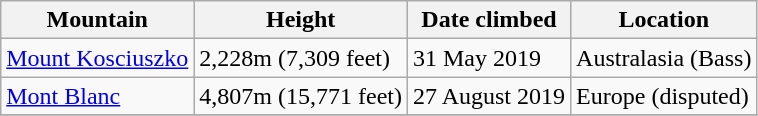<table class="wikitable">
<tr>
<th>Mountain</th>
<th>Height</th>
<th>Date climbed</th>
<th>Location</th>
</tr>
<tr>
<td><a href='#'>Mount Kosciuszko</a></td>
<td>2,228m (7,309 feet)</td>
<td>31 May 2019</td>
<td>Australasia (Bass)</td>
</tr>
<tr>
<td><a href='#'>Mont Blanc</a></td>
<td>4,807m (15,771 feet)</td>
<td>27 August 2019</td>
<td>Europe (disputed)</td>
</tr>
<tr>
</tr>
</table>
